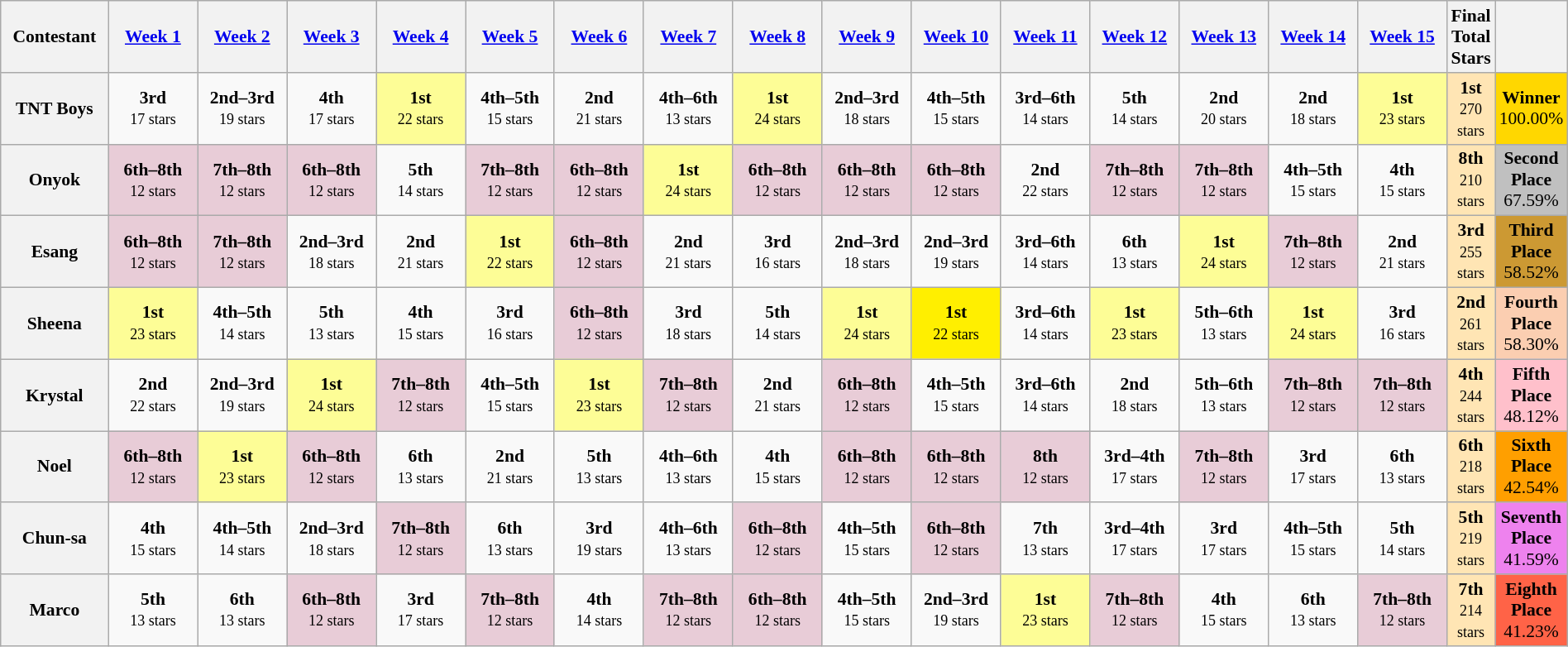<table class="wikitable" style="text-align:center; font-size:90%" width="100%">
<tr>
<th scope="col" width="07%">Contestant</th>
<th scope="col" width="06%"><a href='#'>Week 1</a></th>
<th scope="col" width="06%"><a href='#'>Week 2</a></th>
<th scope="col" width="06%"><a href='#'>Week 3</a></th>
<th scope="col" width="06%"><a href='#'>Week 4</a></th>
<th scope="col" width="06%"><a href='#'>Week 5</a></th>
<th scope="col" width="06%"><a href='#'>Week 6</a></th>
<th scope="col" width="06%"><a href='#'>Week 7</a></th>
<th scope="col" width="06%"><a href='#'>Week 8</a></th>
<th scope="col" width="06%"><a href='#'>Week 9</a></th>
<th scope="col" width="06%"><a href='#'>Week 10</a></th>
<th scope="col" width="06%"><a href='#'>Week 11</a></th>
<th scope="col" width="06%"><a href='#'>Week 12</a></th>
<th scope="col" width="06%"><a href='#'>Week 13</a></th>
<th scope="col" width="06%"><a href='#'>Week 14</a></th>
<th scope="col" width="06%"><a href='#'>Week 15</a></th>
<th scope="col" width="06%">Final Total Stars</th>
<th scope="col" width="06%"><a href='#'></a></th>
</tr>
<tr>
<th>TNT Boys</th>
<td><strong>3rd</strong> <br><small>17 stars</small></td>
<td><strong>2nd–3rd</strong> <br><small>19 stars</small></td>
<td><strong>4th</strong> <br><small>17 stars</small></td>
<td style="background:#FDFD96"><strong>1st</strong> <br><small>22 stars</small></td>
<td><strong>4th–5th</strong> <br><small>15 stars</small></td>
<td><strong>2nd</strong> <br><small>21 stars</small></td>
<td><strong>4th–6th</strong><br><small>13 stars</small></td>
<td style="background:#FDFD96"><strong>1st</strong> <br><small>24 stars</small></td>
<td><strong>2nd–3rd</strong> <br><small>18 stars</small></td>
<td><strong>4th–5th</strong><br><small>15 stars</small></td>
<td><strong>3rd–6th</strong> <br><small>14 stars</small></td>
<td><strong>5th</strong><br><small>14 stars</small></td>
<td><strong>2nd</strong> <br><small>20 stars</small></td>
<td><strong>2nd</strong> <br><small>18 stars</small></td>
<td style="background:#FDFD96"><strong>1st</strong> <br><small>23 stars</small></td>
<td style="background:#FFE5B4"><strong>1st</strong> <br><small>270 stars</small></td>
<td style="background:gold"><strong>Winner</strong><br>100.00%</td>
</tr>
<tr>
<th>Onyok</th>
<td style="background:#E8CCD7"><strong>6th–8th</strong> <br><small>12 stars</small></td>
<td style="background:#E8CCD7"><strong>7th–8th</strong> <br><small>12 stars</small></td>
<td style="background:#E8CCD7"><strong>6th–8th</strong> <br><small>12 stars</small></td>
<td><strong>5th</strong><br><small>14 stars</small></td>
<td style="background:#E8CCD7"><strong>7th–8th</strong> <br><small>12 stars</small></td>
<td style="background:#E8CCD7"><strong>6th–8th</strong> <br><small>12 stars</small></td>
<td style="background:#FDFD96"><strong>1st</strong> <br><small>24 stars</small></td>
<td style="background:#E8CCD7"><strong>6th–8th</strong> <br><small>12 stars</small></td>
<td style="background:#E8CCD7"><strong>6th–8th</strong> <br><small>12 stars</small></td>
<td style="background:#E8CCD7"><strong>6th–8th</strong> <br><small>12 stars</small></td>
<td><strong>2nd</strong> <br><small>22 stars</small></td>
<td style="background:#E8CCD7"><strong>7th–8th</strong> <br><small>12 stars</small></td>
<td style="background:#E8CCD7"><strong>7th–8th</strong> <br><small>12 stars</small></td>
<td><strong>4th–5th</strong> <br><small>15 stars</small></td>
<td><strong>4th</strong> <br><small>15 stars</small></td>
<td style="background:#FFE5B4"><strong>8th</strong> <br><small>210 stars</small></td>
<td style="background:silver"><strong>Second Place</strong><br>67.59%</td>
</tr>
<tr>
<th>Esang</th>
<td style="background:#E8CCD7"><strong>6th–8th</strong> <br><small>12 stars</small></td>
<td style="background:#E8CCD7"><strong>7th–8th</strong> <br><small>12 stars</small></td>
<td><strong>2nd–3rd</strong> <br><small>18 stars</small></td>
<td><strong>2nd</strong> <br><small>21 stars</small></td>
<td style="background:#FDFD96"><strong>1st</strong> <br><small>22 stars</small></td>
<td style="background:#E8CCD7"><strong>6th–8th</strong> <br><small>12 stars</small></td>
<td><strong>2nd</strong> <br><small>21 stars</small></td>
<td><strong>3rd</strong><br><small>16 stars</small></td>
<td><strong>2nd–3rd</strong> <br><small>18 stars</small></td>
<td><strong>2nd–3rd</strong> <br><small>19 stars</small></td>
<td><strong>3rd–6th</strong> <br><small>14 stars</small></td>
<td><strong>6th</strong><br><small>13 stars</small></td>
<td style="background:#FDFD96"><strong>1st</strong> <br><small>24 stars</small></td>
<td style="background:#E8CCD7"><strong>7th–8th</strong> <br><small>12 stars</small></td>
<td><strong>2nd</strong> <br><small>21 stars</small></td>
<td style="background:#FFE5B4"><strong>3rd</strong><br><small>255 stars</small></td>
<td style="background:#cc9933"><strong>Third Place</strong><br>58.52%</td>
</tr>
<tr>
<th>Sheena</th>
<td style="background:#FDFD96"><strong>1st</strong> <br><small>23 stars</small></td>
<td><strong>4th–5th</strong> <br><small>14 stars</small></td>
<td><strong>5th</strong> <br><small>13 stars</small></td>
<td><strong>4th</strong><br><small>15 stars</small></td>
<td><strong>3rd</strong><br><small>16 stars</small></td>
<td style="background:#E8CCD7"><strong>6th–8th</strong> <br><small>12 stars</small></td>
<td><strong>3rd</strong><br><small>18 stars</small></td>
<td><strong>5th</strong><br><small>14 stars</small></td>
<td style="background:#FDFD96"><strong>1st</strong> <br><small>24 stars</small></td>
<td style="background:#FFEF00"><strong>1st</strong> <br><small>22 stars</small></td>
<td><strong>3rd–6th</strong> <br><small>14 stars</small></td>
<td style="background:#FDFD96"><strong>1st</strong> <br><small>23 stars</small></td>
<td><strong>5th–6th</strong><br><small>13 stars</small></td>
<td style="background:#FDFD96"><strong>1st</strong> <br><small>24 stars</small></td>
<td><strong>3rd</strong><br><small>16 stars</small></td>
<td style="background:#FFE5B4"><strong>2nd</strong><br><small>261 stars</small></td>
<td style="background:#fbceb1"><strong>Fourth Place</strong><br>58.30%</td>
</tr>
<tr>
<th>Krystal</th>
<td><strong>2nd</strong> <br><small>22 stars</small></td>
<td><strong>2nd–3rd</strong> <br><small>19 stars</small></td>
<td style="background:#FDFD96"><strong>1st</strong> <br><small>24 stars</small></td>
<td style="background:#E8CCD7"><strong>7th–8th</strong> <br><small>12 stars</small></td>
<td><strong>4th–5th</strong> <br><small>15 stars</small></td>
<td style="background:#FDFD96"><strong>1st</strong> <br><small>23 stars</small></td>
<td style="background:#E8CCD7"><strong>7th–8th</strong> <br><small>12 stars</small></td>
<td><strong>2nd</strong> <br><small>21 stars</small></td>
<td style="background:#E8CCD7"><strong>6th–8th</strong> <br><small>12 stars</small></td>
<td><strong>4th–5th</strong><br><small>15 stars</small></td>
<td><strong>3rd–6th</strong> <br><small>14 stars</small></td>
<td><strong>2nd</strong> <br><small>18 stars</small></td>
<td><strong>5th–6th</strong><br><small>13 stars</small></td>
<td style="background:#E8CCD7"><strong>7th–8th</strong> <br><small>12 stars</small></td>
<td style="background:#E8CCD7"><strong>7th–8th</strong><br><small>12 stars</small></td>
<td style="background:#FFE5B4"><strong>4th <br></strong><small>244 stars</small></td>
<td style="background:pink"><strong>Fifth Place</strong><br>48.12%</td>
</tr>
<tr>
<th>Noel</th>
<td style="background:#E8CCD7"><strong>6th–8th</strong> <br><small>12 stars</small></td>
<td style="background:#FDFD96"><strong>1st</strong> <br><small>23 stars</small></td>
<td style="background:#E8CCD7"><strong>6th–8th</strong> <br><small>12 stars</small></td>
<td><strong>6th</strong><br><small>13 stars</small></td>
<td><strong>2nd</strong><br><small>21 stars</small></td>
<td><strong>5th</strong> <br><small>13 stars</small></td>
<td><strong>4th–6th</strong><br><small>13 stars</small></td>
<td><strong>4th</strong><br><small>15 stars</small></td>
<td style="background:#E8CCD7"><strong>6th–8th</strong> <br><small>12 stars</small></td>
<td style="background:#E8CCD7"><strong>6th–8th</strong> <br><small>12 stars</small></td>
<td style="background:#E8CCD7"><strong>8th</strong> <br><small>12 stars</small></td>
<td><strong>3rd–4th</strong> <br><small>17 stars</small></td>
<td style="background:#E8CCD7"><strong>7th–8th</strong> <br><small>12 stars</small></td>
<td><strong>3rd</strong><br><small>17 stars</small></td>
<td><strong>6th</strong><br><small>13 stars</small></td>
<td style="background:#FFE5B4"><strong>6th</strong> <br><small>218 stars</small></td>
<td style="background:#ff9f00"><strong>Sixth Place</strong><br>42.54%</td>
</tr>
<tr>
<th>Chun-sa</th>
<td><strong>4th</strong> <br><small>15 stars</small></td>
<td><strong>4th–5th</strong> <br><small>14 stars</small></td>
<td><strong>2nd–3rd</strong> <br><small>18 stars</small></td>
<td style="background:#E8CCD7"><strong>7th–8th</strong> <br><small>12 stars</small></td>
<td><strong>6th</strong> <br><small>13 stars</small></td>
<td><strong>3rd</strong><br><small>19 stars</small></td>
<td><strong>4th–6th</strong><br><small>13 stars</small></td>
<td style="background:#E8CCD7"><strong>6th–8th</strong> <br><small>12 stars</small></td>
<td><strong>4th–5th</strong> <br><small>15 stars</small></td>
<td style="background:#E8CCD7"><strong>6th–8th</strong> <br><small>12 stars</small></td>
<td><strong>7th</strong> <br><small>13 stars</small></td>
<td><strong>3rd–4th</strong> <br><small>17 stars</small></td>
<td><strong>3rd</strong><br><small>17 stars</small></td>
<td><strong>4th–5th</strong> <br><small>15 stars</small></td>
<td><strong>5th</strong><br><small>14 stars</small></td>
<td style="background:#FFE5B4"><strong>5th</strong><br><small>219 stars</small></td>
<td style="background:violet"><strong>Seventh Place</strong><br>41.59%</td>
</tr>
<tr>
<th>Marco</th>
<td><strong>5th</strong> <br><small>13 stars</small></td>
<td><strong>6th</strong> <br><small>13 stars</small></td>
<td style="background:#E8CCD7"><strong>6th–8th</strong> <br><small>12 stars</small></td>
<td><strong>3rd</strong> <br><small>17 stars</small></td>
<td style="background:#E8CCD7"><strong>7th–8th</strong> <br><small>12 stars</small></td>
<td><strong>4th</strong> <br><small>14 stars</small></td>
<td style="background:#E8CCD7"><strong>7th–8th</strong><br><small>12 stars</small></td>
<td style="background:#E8CCD7"><strong>6th–8th</strong> <br><small>12 stars</small></td>
<td><strong>4th–5th</strong> <br><small>15 stars</small></td>
<td><strong>2nd–3rd</strong> <br><small>19 stars</small></td>
<td style="background:#FDFD96"><strong>1st</strong> <br><small>23 stars</small></td>
<td style="background:#E8CCD7"><strong>7th–8th</strong> <br><small>12 stars</small></td>
<td><strong>4th</strong> <br><small>15 stars</small></td>
<td><strong>6th</strong><br><small>13 stars</small></td>
<td style="background:#E8CCD7"><strong>7th–8th</strong><br><small>12 stars</small></td>
<td style="background:#FFE5B4"><strong>7th</strong> <br><small>214 stars</small></td>
<td style="background:tomato"><strong>Eighth Place</strong><br>41.23%</td>
</tr>
</table>
